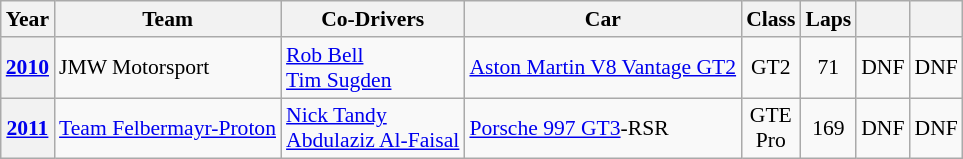<table class="wikitable" style="text-align:center; font-size:90%">
<tr>
<th>Year</th>
<th>Team</th>
<th>Co-Drivers</th>
<th>Car</th>
<th>Class</th>
<th>Laps</th>
<th></th>
<th></th>
</tr>
<tr>
<th><a href='#'>2010</a></th>
<td align="left"> JMW Motorsport</td>
<td align="left"> <a href='#'>Rob Bell</a><br> <a href='#'>Tim Sugden</a></td>
<td align="left"><a href='#'>Aston Martin V8 Vantage GT2</a></td>
<td>GT2</td>
<td>71</td>
<td>DNF</td>
<td>DNF</td>
</tr>
<tr>
<th><a href='#'>2011</a></th>
<td align="left"> <a href='#'>Team Felbermayr-Proton</a></td>
<td align="left"> <a href='#'>Nick Tandy</a><br> <a href='#'>Abdulaziz Al-Faisal</a></td>
<td align="left"><a href='#'>Porsche 997 GT3</a>-RSR</td>
<td>GTE<br>Pro</td>
<td>169</td>
<td>DNF</td>
<td>DNF</td>
</tr>
</table>
